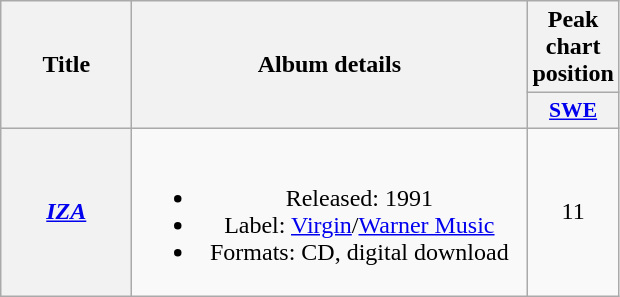<table class="wikitable plainrowheaders" style="text-align:center;">
<tr>
<th scope="col" rowspan="2" style="width:5em;">Title</th>
<th scope="col" rowspan="2" style="width:16em;">Album details</th>
<th scope="col" colspan="1">Peak chart position</th>
</tr>
<tr>
<th scope="col" style="width:3em;font-size:90%;"><a href='#'>SWE</a><br></th>
</tr>
<tr>
<th scope="row"><em><a href='#'>IZA</a></em></th>
<td><br><ul><li>Released: 1991</li><li>Label: <a href='#'>Virgin</a>/<a href='#'>Warner Music</a></li><li>Formats: CD, digital download</li></ul></td>
<td>11</td>
</tr>
</table>
